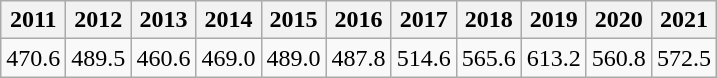<table class="wikitable" border="1">
<tr>
<th>2011</th>
<th>2012</th>
<th>2013</th>
<th>2014</th>
<th>2015</th>
<th>2016</th>
<th>2017</th>
<th>2018</th>
<th>2019</th>
<th>2020</th>
<th>2021</th>
</tr>
<tr>
<td>470.6</td>
<td>489.5</td>
<td>460.6</td>
<td>469.0</td>
<td>489.0</td>
<td>487.8</td>
<td>514.6</td>
<td>565.6</td>
<td>613.2</td>
<td>560.8</td>
<td>572.5</td>
</tr>
</table>
